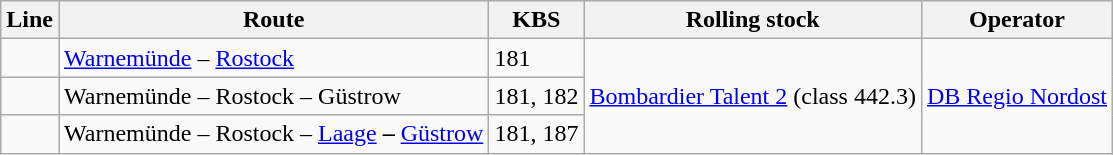<table class="wikitable">
<tr>
<th>Line</th>
<th>Route</th>
<th>KBS</th>
<th>Rolling stock</th>
<th>Operator</th>
</tr>
<tr>
<td></td>
<td><a href='#'>Warnemünde</a> – <a href='#'>Rostock</a></td>
<td>181</td>
<td rowspan="3"><a href='#'>Bombardier Talent 2</a> (class 442.3)</td>
<td rowspan="3"><a href='#'>DB Regio Nordost</a></td>
</tr>
<tr>
<td></td>
<td>Warnemünde – Rostock – Güstrow</td>
<td>181, 182</td>
</tr>
<tr>
<td></td>
<td>Warnemünde – Rostock –  <a href='#'>Laage</a> <strong>–</strong> <a href='#'>Güstrow</a></td>
<td>181, 187</td>
</tr>
</table>
